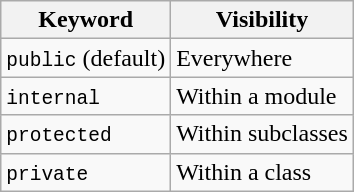<table class="wikitable">
<tr>
<th>Keyword</th>
<th>Visibility</th>
</tr>
<tr>
<td><code>public</code> (default)</td>
<td>Everywhere</td>
</tr>
<tr>
<td><code>internal</code></td>
<td>Within a module</td>
</tr>
<tr>
<td><code>protected</code></td>
<td>Within subclasses</td>
</tr>
<tr>
<td><code>private</code></td>
<td>Within a class</td>
</tr>
</table>
